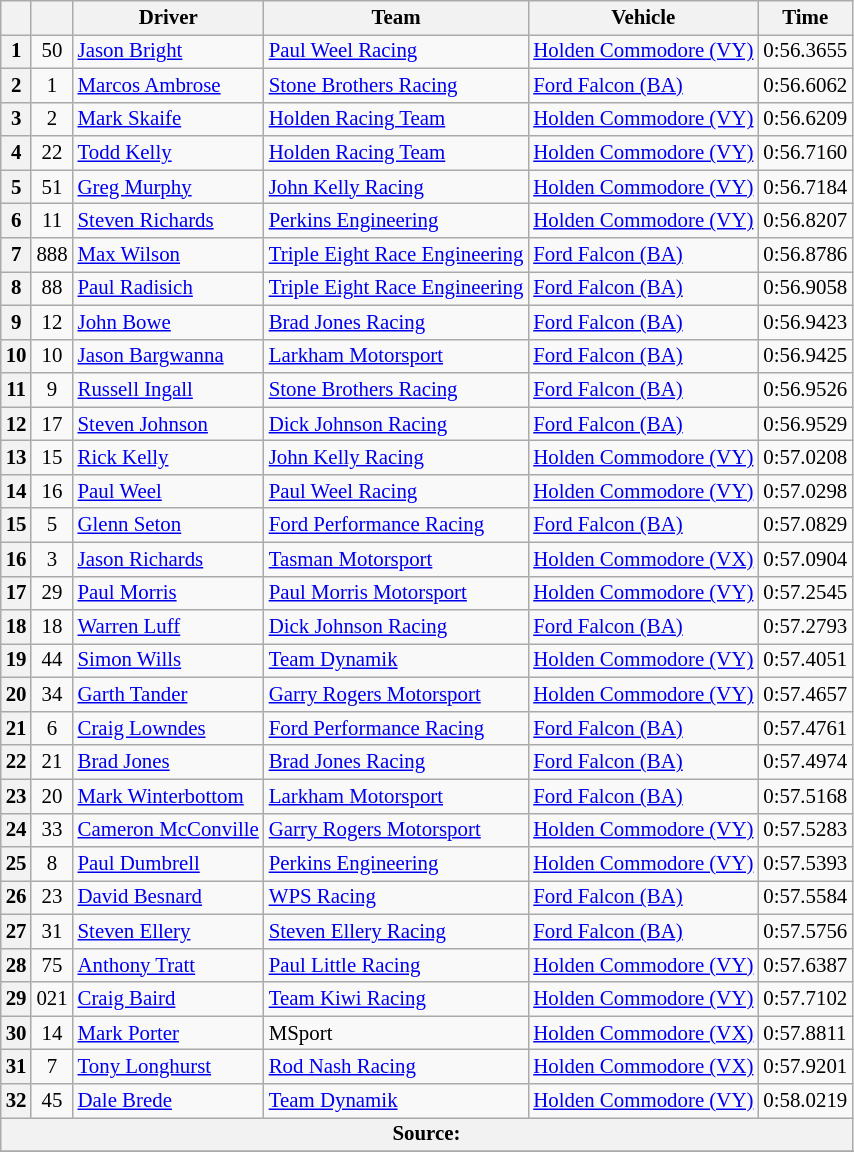<table class="wikitable" style="font-size: 87%">
<tr>
<th></th>
<th></th>
<th>Driver</th>
<th>Team</th>
<th>Vehicle</th>
<th>Time</th>
</tr>
<tr>
<th>1</th>
<td align="center">50</td>
<td> <a href='#'>Jason Bright</a></td>
<td><a href='#'>Paul Weel Racing</a></td>
<td><a href='#'>Holden Commodore (VY)</a></td>
<td>0:56.3655</td>
</tr>
<tr>
<th>2</th>
<td align="center">1</td>
<td> <a href='#'>Marcos Ambrose</a></td>
<td><a href='#'>Stone Brothers Racing</a></td>
<td><a href='#'>Ford Falcon (BA)</a></td>
<td>0:56.6062</td>
</tr>
<tr>
<th>3</th>
<td align="center">2</td>
<td> <a href='#'>Mark Skaife</a></td>
<td><a href='#'>Holden Racing Team</a></td>
<td><a href='#'>Holden Commodore (VY)</a></td>
<td>0:56.6209</td>
</tr>
<tr>
<th>4</th>
<td align="center">22</td>
<td> <a href='#'>Todd Kelly</a></td>
<td><a href='#'>Holden Racing Team</a></td>
<td><a href='#'>Holden Commodore (VY)</a></td>
<td>0:56.7160</td>
</tr>
<tr>
<th>5</th>
<td align="center">51</td>
<td> <a href='#'>Greg Murphy</a></td>
<td><a href='#'>John Kelly Racing</a></td>
<td><a href='#'>Holden Commodore (VY)</a></td>
<td>0:56.7184</td>
</tr>
<tr>
<th>6</th>
<td align="center">11</td>
<td> <a href='#'>Steven Richards</a></td>
<td><a href='#'>Perkins Engineering</a></td>
<td><a href='#'>Holden Commodore (VY)</a></td>
<td>0:56.8207</td>
</tr>
<tr>
<th>7</th>
<td align="center">888</td>
<td> <a href='#'>Max Wilson</a></td>
<td><a href='#'>Triple Eight Race Engineering</a></td>
<td><a href='#'>Ford Falcon (BA)</a></td>
<td>0:56.8786</td>
</tr>
<tr>
<th>8</th>
<td align="center">88</td>
<td> <a href='#'>Paul Radisich</a></td>
<td><a href='#'>Triple Eight Race Engineering</a></td>
<td><a href='#'>Ford Falcon (BA)</a></td>
<td>0:56.9058</td>
</tr>
<tr>
<th>9</th>
<td align="center">12</td>
<td> <a href='#'>John Bowe</a></td>
<td><a href='#'>Brad Jones Racing</a></td>
<td><a href='#'>Ford Falcon (BA)</a></td>
<td>0:56.9423</td>
</tr>
<tr>
<th>10</th>
<td align="center">10</td>
<td> <a href='#'>Jason Bargwanna</a></td>
<td><a href='#'>Larkham Motorsport</a></td>
<td><a href='#'>Ford Falcon (BA)</a></td>
<td>0:56.9425</td>
</tr>
<tr>
<th>11</th>
<td align="center">9</td>
<td> <a href='#'>Russell Ingall</a></td>
<td><a href='#'>Stone Brothers Racing</a></td>
<td><a href='#'>Ford Falcon (BA)</a></td>
<td>0:56.9526</td>
</tr>
<tr>
<th>12</th>
<td align="center">17</td>
<td> <a href='#'>Steven Johnson</a></td>
<td><a href='#'>Dick Johnson Racing</a></td>
<td><a href='#'>Ford Falcon (BA)</a></td>
<td>0:56.9529</td>
</tr>
<tr>
<th>13</th>
<td align="center">15</td>
<td> <a href='#'>Rick Kelly</a></td>
<td><a href='#'>John Kelly Racing</a></td>
<td><a href='#'>Holden Commodore (VY)</a></td>
<td>0:57.0208</td>
</tr>
<tr>
<th>14</th>
<td align="center">16</td>
<td> <a href='#'>Paul Weel</a></td>
<td><a href='#'>Paul Weel Racing</a></td>
<td><a href='#'>Holden Commodore (VY)</a></td>
<td>0:57.0298</td>
</tr>
<tr>
<th>15</th>
<td align="center">5</td>
<td> <a href='#'>Glenn Seton</a></td>
<td><a href='#'>Ford Performance Racing</a></td>
<td><a href='#'>Ford Falcon (BA)</a></td>
<td>0:57.0829</td>
</tr>
<tr>
<th>16</th>
<td align="center">3</td>
<td> <a href='#'>Jason Richards</a></td>
<td><a href='#'>Tasman Motorsport</a></td>
<td><a href='#'>Holden Commodore (VX)</a></td>
<td>0:57.0904</td>
</tr>
<tr>
<th>17</th>
<td align="center">29</td>
<td> <a href='#'>Paul Morris</a></td>
<td><a href='#'>Paul Morris Motorsport</a></td>
<td><a href='#'>Holden Commodore (VY)</a></td>
<td>0:57.2545</td>
</tr>
<tr>
<th>18</th>
<td align="center">18</td>
<td> <a href='#'>Warren Luff</a></td>
<td><a href='#'>Dick Johnson Racing</a></td>
<td><a href='#'>Ford Falcon (BA)</a></td>
<td>0:57.2793</td>
</tr>
<tr>
<th>19</th>
<td align="center">44</td>
<td> <a href='#'>Simon Wills</a></td>
<td><a href='#'>Team Dynamik</a></td>
<td><a href='#'>Holden Commodore (VY)</a></td>
<td>0:57.4051</td>
</tr>
<tr>
<th>20</th>
<td align="center">34</td>
<td> <a href='#'>Garth Tander</a></td>
<td><a href='#'>Garry Rogers Motorsport</a></td>
<td><a href='#'>Holden Commodore (VY)</a></td>
<td>0:57.4657</td>
</tr>
<tr>
<th>21</th>
<td align="center">6</td>
<td> <a href='#'>Craig Lowndes</a></td>
<td><a href='#'>Ford Performance Racing</a></td>
<td><a href='#'>Ford Falcon (BA)</a></td>
<td>0:57.4761</td>
</tr>
<tr>
<th>22</th>
<td align="center">21</td>
<td> <a href='#'>Brad Jones</a></td>
<td><a href='#'>Brad Jones Racing</a></td>
<td><a href='#'>Ford Falcon (BA)</a></td>
<td>0:57.4974</td>
</tr>
<tr>
<th>23</th>
<td align="center">20</td>
<td> <a href='#'>Mark Winterbottom</a></td>
<td><a href='#'>Larkham Motorsport</a></td>
<td><a href='#'>Ford Falcon (BA)</a></td>
<td>0:57.5168</td>
</tr>
<tr>
<th>24</th>
<td align="center">33</td>
<td> <a href='#'>Cameron McConville</a></td>
<td><a href='#'>Garry Rogers Motorsport</a></td>
<td><a href='#'>Holden Commodore (VY)</a></td>
<td>0:57.5283</td>
</tr>
<tr>
<th>25</th>
<td align="center">8</td>
<td> <a href='#'>Paul Dumbrell</a></td>
<td><a href='#'>Perkins Engineering</a></td>
<td><a href='#'>Holden Commodore (VY)</a></td>
<td>0:57.5393</td>
</tr>
<tr>
<th>26</th>
<td align="center">23</td>
<td> <a href='#'>David Besnard</a></td>
<td><a href='#'>WPS Racing</a></td>
<td><a href='#'>Ford Falcon (BA)</a></td>
<td>0:57.5584</td>
</tr>
<tr>
<th>27</th>
<td align="center">31</td>
<td> <a href='#'>Steven Ellery</a></td>
<td><a href='#'>Steven Ellery Racing</a></td>
<td><a href='#'>Ford Falcon (BA)</a></td>
<td>0:57.5756</td>
</tr>
<tr>
<th>28</th>
<td align="center">75</td>
<td> <a href='#'>Anthony Tratt</a></td>
<td><a href='#'>Paul Little Racing</a></td>
<td><a href='#'>Holden Commodore (VY)</a></td>
<td>0:57.6387</td>
</tr>
<tr>
<th>29</th>
<td align="center">021</td>
<td> <a href='#'>Craig Baird</a></td>
<td><a href='#'>Team Kiwi Racing</a></td>
<td><a href='#'>Holden Commodore (VY)</a></td>
<td>0:57.7102</td>
</tr>
<tr>
<th>30</th>
<td align="center">14</td>
<td> <a href='#'>Mark Porter</a></td>
<td>MSport</td>
<td><a href='#'>Holden Commodore (VX)</a></td>
<td>0:57.8811</td>
</tr>
<tr>
<th>31</th>
<td align="center">7</td>
<td> <a href='#'>Tony Longhurst</a></td>
<td><a href='#'>Rod Nash Racing</a></td>
<td><a href='#'>Holden Commodore (VX)</a></td>
<td>0:57.9201</td>
</tr>
<tr>
<th>32</th>
<td align="center">45</td>
<td> <a href='#'>Dale Brede</a></td>
<td><a href='#'>Team Dynamik</a></td>
<td><a href='#'>Holden Commodore (VY)</a></td>
<td>0:58.0219</td>
</tr>
<tr>
<th colspan=6>Source:</th>
</tr>
<tr>
</tr>
</table>
